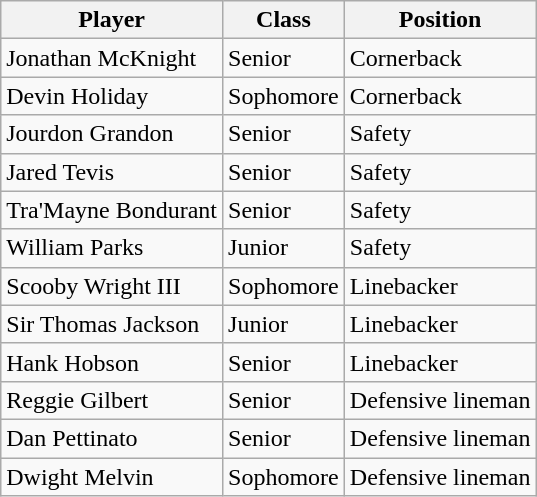<table class="wikitable" border="1">
<tr ;>
<th>Player</th>
<th>Class</th>
<th>Position</th>
</tr>
<tr>
<td>Jonathan McKnight</td>
<td>Senior</td>
<td>Cornerback</td>
</tr>
<tr>
<td>Devin Holiday</td>
<td>Sophomore</td>
<td>Cornerback</td>
</tr>
<tr>
<td>Jourdon Grandon</td>
<td>Senior</td>
<td>Safety</td>
</tr>
<tr>
<td>Jared Tevis</td>
<td>Senior</td>
<td>Safety</td>
</tr>
<tr>
<td>Tra'Mayne Bondurant</td>
<td>Senior</td>
<td>Safety</td>
</tr>
<tr>
<td>William Parks</td>
<td>Junior</td>
<td>Safety</td>
</tr>
<tr>
<td>Scooby Wright III</td>
<td>Sophomore</td>
<td>Linebacker</td>
</tr>
<tr>
<td>Sir Thomas Jackson</td>
<td>Junior</td>
<td>Linebacker</td>
</tr>
<tr>
<td>Hank Hobson</td>
<td>Senior</td>
<td>Linebacker</td>
</tr>
<tr>
<td>Reggie Gilbert</td>
<td>Senior</td>
<td>Defensive lineman</td>
</tr>
<tr>
<td>Dan Pettinato</td>
<td>Senior</td>
<td>Defensive lineman</td>
</tr>
<tr>
<td>Dwight Melvin</td>
<td>Sophomore</td>
<td>Defensive lineman</td>
</tr>
</table>
